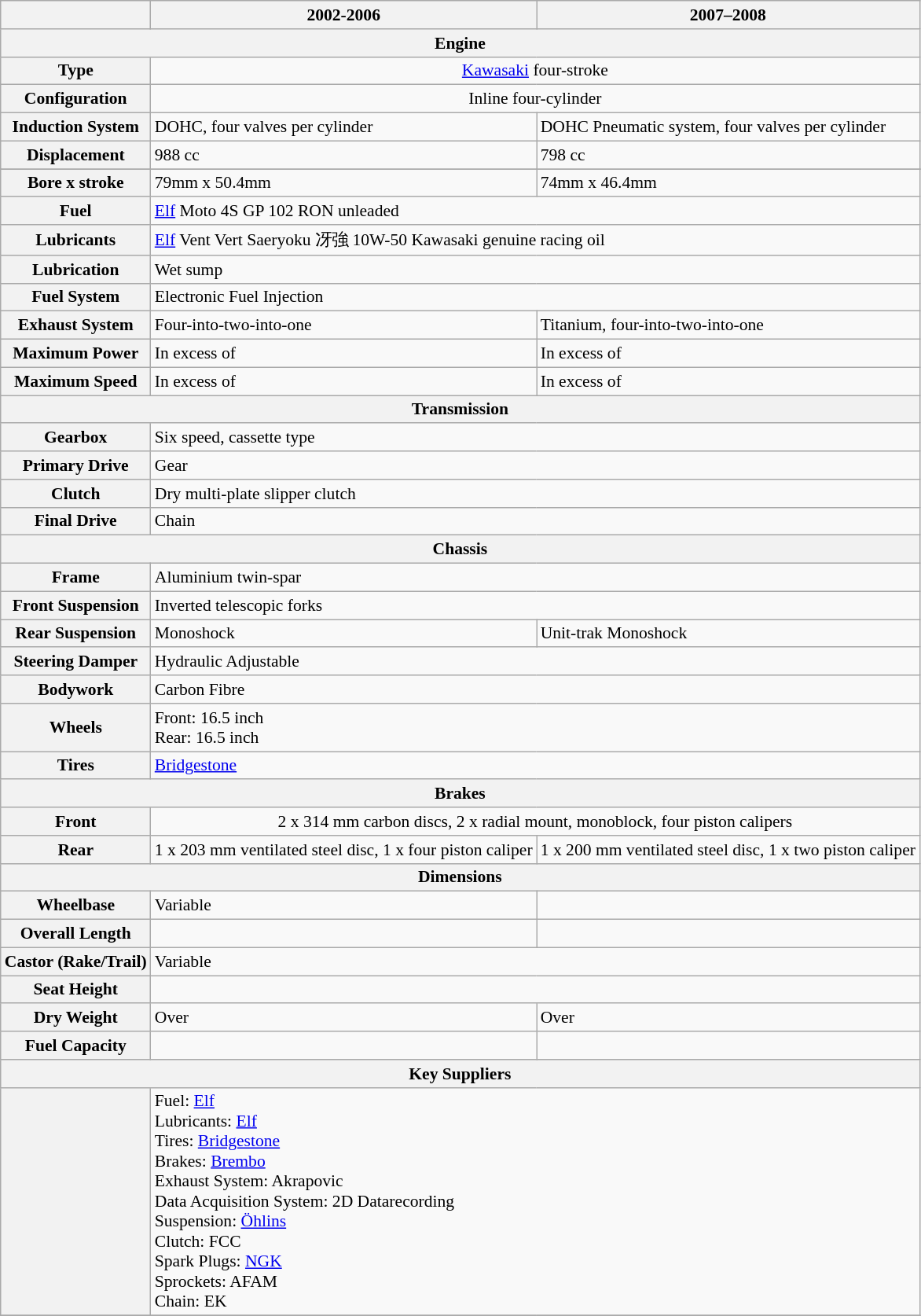<table class="wikitable" style="font-size:90%; textalign:center;">
<tr zx>
<th></th>
<th>2002-2006</th>
<th>2007–2008</th>
</tr>
<tr>
<th colspan=3>Engine</th>
</tr>
<tr>
<th>Type</th>
<td colspan=2 align="center"><a href='#'>Kawasaki</a> four-stroke</td>
</tr>
<tr>
<th>Configuration</th>
<td colspan=2 align="center">Inline four-cylinder</td>
</tr>
<tr>
<th>Induction System</th>
<td>DOHC, four valves per cylinder</td>
<td>DOHC Pneumatic system, four valves per cylinder</td>
</tr>
<tr>
<th>Displacement</th>
<td>988 cc</td>
<td>798 cc</td>
</tr>
<tr>
</tr>
<tr>
<th>Bore x stroke</th>
<td>79mm x 50.4mm</td>
<td>74mm x 46.4mm</td>
</tr>
<tr>
<th>Fuel</th>
<td colspan=2><a href='#'>Elf</a> Moto 4S GP 102 RON unleaded</td>
</tr>
<tr>
<th>Lubricants</th>
<td colspan=2><a href='#'>Elf</a> Vent Vert Saeryoku 冴強 10W-50 Kawasaki genuine racing oil</td>
</tr>
<tr>
<th>Lubrication</th>
<td colspan=2>Wet sump</td>
</tr>
<tr>
<th>Fuel System</th>
<td colspan=2>Electronic Fuel Injection</td>
</tr>
<tr>
<th>Exhaust System</th>
<td>Four-into-two-into-one</td>
<td>Titanium, four-into-two-into-one</td>
</tr>
<tr>
<th>Maximum Power</th>
<td>In excess of </td>
<td>In excess of </td>
</tr>
<tr>
<th>Maximum Speed</th>
<td>In excess of </td>
<td>In excess of </td>
</tr>
<tr>
<th colspan=3>Transmission</th>
</tr>
<tr>
<th>Gearbox</th>
<td colspan=2>Six speed, cassette type</td>
</tr>
<tr>
<th>Primary Drive</th>
<td colspan=2>Gear</td>
</tr>
<tr>
<th>Clutch</th>
<td colspan=2>Dry multi-plate slipper clutch</td>
</tr>
<tr>
<th>Final Drive</th>
<td colspan=2>Chain</td>
</tr>
<tr>
<th colspan=3>Chassis</th>
</tr>
<tr>
<th>Frame</th>
<td colspan=2>Aluminium twin-spar</td>
</tr>
<tr>
<th>Front Suspension</th>
<td colspan=2>Inverted telescopic forks</td>
</tr>
<tr>
<th>Rear Suspension</th>
<td>Monoshock</td>
<td>Unit-trak Monoshock</td>
</tr>
<tr>
<th>Steering Damper</th>
<td colspan=2>Hydraulic Adjustable</td>
</tr>
<tr>
<th>Bodywork</th>
<td colspan=2>Carbon Fibre</td>
</tr>
<tr>
<th>Wheels</th>
<td colspan=2>Front: 16.5 inch<br>Rear: 16.5 inch</td>
</tr>
<tr>
<th>Tires</th>
<td colspan=2><a href='#'>Bridgestone</a></td>
</tr>
<tr>
<th colspan=3>Brakes</th>
</tr>
<tr>
<th>Front</th>
<td colspan=2 align="center">2 x 314 mm carbon discs, 2 x radial mount, monoblock, four piston calipers</td>
</tr>
<tr>
<th>Rear</th>
<td>1 x 203 mm ventilated steel disc, 1 x four piston caliper</td>
<td>1 x 200 mm ventilated steel disc, 1 x two piston caliper</td>
</tr>
<tr>
<th colspan=3>Dimensions</th>
</tr>
<tr>
<th>Wheelbase</th>
<td>Variable</td>
<td></td>
</tr>
<tr>
<th>Overall Length</th>
<td></td>
<td></td>
</tr>
<tr>
<th>Castor (Rake/Trail)</th>
<td colspan=2>Variable</td>
</tr>
<tr>
<th>Seat Height</th>
<td colspan=2></td>
</tr>
<tr>
<th>Dry Weight</th>
<td>Over </td>
<td>Over </td>
</tr>
<tr>
<th>Fuel Capacity</th>
<td></td>
<td></td>
</tr>
<tr>
<th colspan=3>Key Suppliers</th>
</tr>
<tr>
<th></th>
<td colspan=2 align="left">Fuel: <a href='#'>Elf</a> <br>Lubricants: <a href='#'>Elf</a> <br>Tires: <a href='#'>Bridgestone</a><br>Brakes: <a href='#'>Brembo</a><br>Exhaust System: Akrapovic<br>Data Acquisition System: 2D Datarecording<br>Suspension: <a href='#'>Öhlins</a><br>Clutch: FCC<br>Spark Plugs: <a href='#'>NGK</a><br>Sprockets: AFAM<br>Chain: EK</td>
</tr>
<tr>
</tr>
</table>
